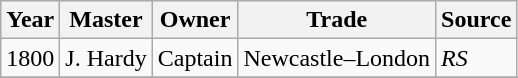<table class=" wikitable">
<tr>
<th>Year</th>
<th>Master</th>
<th>Owner</th>
<th>Trade</th>
<th>Source</th>
</tr>
<tr>
<td>1800</td>
<td>J. Hardy</td>
<td>Captain</td>
<td>Newcastle–London</td>
<td><em>RS</em></td>
</tr>
<tr>
</tr>
</table>
